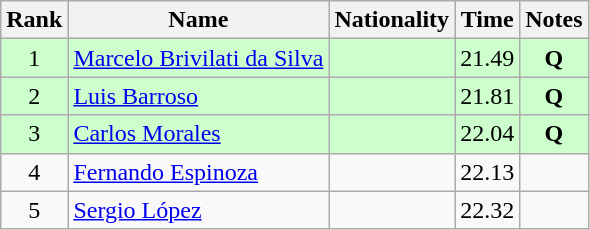<table class="wikitable sortable" style="text-align:center">
<tr>
<th>Rank</th>
<th>Name</th>
<th>Nationality</th>
<th>Time</th>
<th>Notes</th>
</tr>
<tr bgcolor=ccffcc>
<td align=center>1</td>
<td align=left><a href='#'>Marcelo Brivilati da Silva</a></td>
<td align=left></td>
<td>21.49</td>
<td><strong>Q</strong></td>
</tr>
<tr bgcolor=ccffcc>
<td align=center>2</td>
<td align=left><a href='#'>Luis Barroso</a></td>
<td align=left></td>
<td>21.81</td>
<td><strong>Q</strong></td>
</tr>
<tr bgcolor=ccffcc>
<td align=center>3</td>
<td align=left><a href='#'>Carlos Morales</a></td>
<td align=left></td>
<td>22.04</td>
<td><strong>Q</strong></td>
</tr>
<tr>
<td align=center>4</td>
<td align=left><a href='#'>Fernando Espinoza</a></td>
<td align=left></td>
<td>22.13</td>
<td></td>
</tr>
<tr>
<td align=center>5</td>
<td align=left><a href='#'>Sergio López</a></td>
<td align=left></td>
<td>22.32</td>
<td></td>
</tr>
</table>
